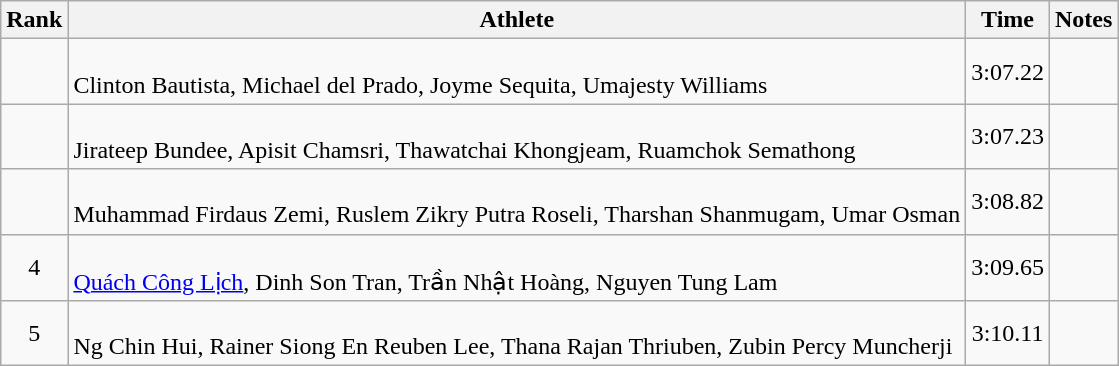<table class="wikitable sortable" style="text-align:center">
<tr>
<th>Rank</th>
<th>Athlete</th>
<th>Time</th>
<th>Notes</th>
</tr>
<tr>
<td></td>
<td align=left><br> Clinton Bautista, Michael del Prado, Joyme Sequita, Umajesty Williams</td>
<td>3:07.22</td>
<td></td>
</tr>
<tr>
<td></td>
<td align=left><br> Jirateep Bundee, Apisit Chamsri, Thawatchai Khongjeam, Ruamchok Semathong</td>
<td>3:07.23</td>
<td></td>
</tr>
<tr>
<td></td>
<td align=left><br> Muhammad Firdaus Zemi, Ruslem Zikry Putra Roseli, Tharshan Shanmugam, Umar Osman</td>
<td>3:08.82</td>
<td></td>
</tr>
<tr>
<td>4</td>
<td align=left><br> <a href='#'>Quách Công Lịch</a>, Dinh Son Tran, Trần Nhật Hoàng, Nguyen Tung Lam</td>
<td>3:09.65</td>
<td></td>
</tr>
<tr>
<td>5</td>
<td align=left><br> Ng Chin Hui, Rainer Siong En Reuben Lee, Thana Rajan Thriuben, Zubin Percy Muncherji</td>
<td>3:10.11</td>
<td></td>
</tr>
</table>
